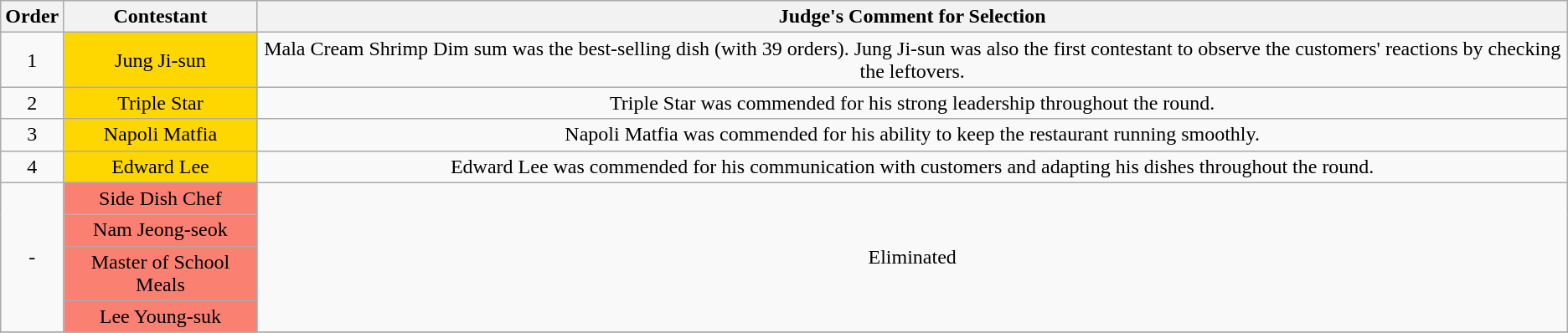<table class="wikitable" style="text-align:center">
<tr>
<th>Order</th>
<th>Contestant</th>
<th>Judge's Comment for Selection</th>
</tr>
<tr>
<td>1</td>
<td style="background:gold">Jung Ji-sun</td>
<td>Mala Cream Shrimp Dim sum was the best-selling dish (with 39 orders). Jung Ji-sun was also the first contestant to observe the customers' reactions by checking the leftovers.</td>
</tr>
<tr>
<td>2</td>
<td style="background:gold">Triple Star</td>
<td>Triple Star was commended for his strong leadership throughout the round.</td>
</tr>
<tr>
<td>3</td>
<td style="background:gold">Napoli Matfia</td>
<td>Napoli Matfia was commended for his ability to keep the restaurant running smoothly.</td>
</tr>
<tr>
<td>4</td>
<td style="background:gold">Edward Lee</td>
<td>Edward Lee was commended for his communication with customers and adapting his dishes throughout the round.</td>
</tr>
<tr>
<td rowspan="4">-</td>
<td style="background:salmon">Side Dish Chef</td>
<td rowspan="4">Eliminated</td>
</tr>
<tr>
<td style="background:salmon">Nam Jeong-seok</td>
</tr>
<tr>
<td style="background:salmon">Master of School Meals</td>
</tr>
<tr>
<td style="background:salmon">Lee Young-suk</td>
</tr>
<tr>
</tr>
</table>
